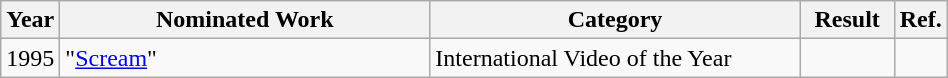<table class="wikitable" width="50%">
<tr>
<th width="5%">Year</th>
<th width="40%">Nominated Work</th>
<th width="40%">Category</th>
<th width="10%">Result</th>
<th width="5%">Ref.</th>
</tr>
<tr>
<td>1995</td>
<td>"<a href='#'>Scream</a>"</td>
<td>International Video of the Year</td>
<td></td>
<td></td>
</tr>
</table>
